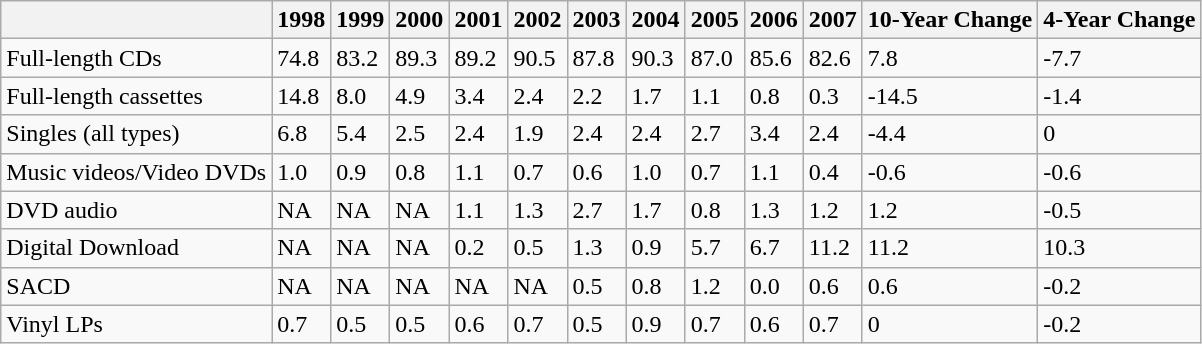<table class="wikitable">
<tr>
<th></th>
<th>1998</th>
<th>1999</th>
<th>2000</th>
<th>2001</th>
<th>2002</th>
<th>2003</th>
<th>2004</th>
<th>2005</th>
<th>2006</th>
<th>2007</th>
<th>10-Year Change</th>
<th>4-Year Change</th>
</tr>
<tr>
<td>Full-length CDs</td>
<td>74.8</td>
<td>83.2</td>
<td>89.3</td>
<td>89.2</td>
<td>90.5</td>
<td>87.8</td>
<td>90.3</td>
<td>87.0</td>
<td>85.6</td>
<td>82.6</td>
<td>7.8</td>
<td> -7.7</td>
</tr>
<tr>
<td>Full-length cassettes</td>
<td>14.8</td>
<td>8.0</td>
<td>4.9</td>
<td>3.4</td>
<td>2.4</td>
<td>2.2</td>
<td>1.7</td>
<td>1.1</td>
<td>0.8</td>
<td>0.3</td>
<td> -14.5</td>
<td> -1.4</td>
</tr>
<tr>
<td>Singles (all types)</td>
<td>6.8</td>
<td>5.4</td>
<td>2.5</td>
<td>2.4</td>
<td>1.9</td>
<td>2.4</td>
<td>2.4</td>
<td>2.7</td>
<td>3.4</td>
<td>2.4</td>
<td> -4.4</td>
<td>0</td>
</tr>
<tr>
<td>Music videos/Video DVDs</td>
<td>1.0</td>
<td>0.9</td>
<td>0.8</td>
<td>1.1</td>
<td>0.7</td>
<td>0.6</td>
<td>1.0</td>
<td>0.7</td>
<td>1.1</td>
<td>0.4</td>
<td> -0.6</td>
<td> -0.6</td>
</tr>
<tr>
<td>DVD audio</td>
<td>NA</td>
<td>NA</td>
<td>NA</td>
<td>1.1</td>
<td>1.3</td>
<td>2.7</td>
<td>1.7</td>
<td>0.8</td>
<td>1.3</td>
<td>1.2</td>
<td>1.2</td>
<td> -0.5</td>
</tr>
<tr>
<td>Digital Download</td>
<td>NA</td>
<td>NA</td>
<td>NA</td>
<td>0.2</td>
<td>0.5</td>
<td>1.3</td>
<td>0.9</td>
<td>5.7</td>
<td>6.7</td>
<td>11.2</td>
<td>11.2</td>
<td>10.3</td>
</tr>
<tr>
<td>SACD</td>
<td>NA</td>
<td>NA</td>
<td>NA</td>
<td>NA</td>
<td>NA</td>
<td>0.5</td>
<td>0.8</td>
<td>1.2</td>
<td>0.0</td>
<td>0.6</td>
<td>0.6</td>
<td> -0.2</td>
</tr>
<tr>
<td>Vinyl LPs</td>
<td>0.7</td>
<td>0.5</td>
<td>0.5</td>
<td>0.6</td>
<td>0.7</td>
<td>0.5</td>
<td>0.9</td>
<td>0.7</td>
<td>0.6</td>
<td>0.7</td>
<td>0</td>
<td> -0.2</td>
</tr>
</table>
